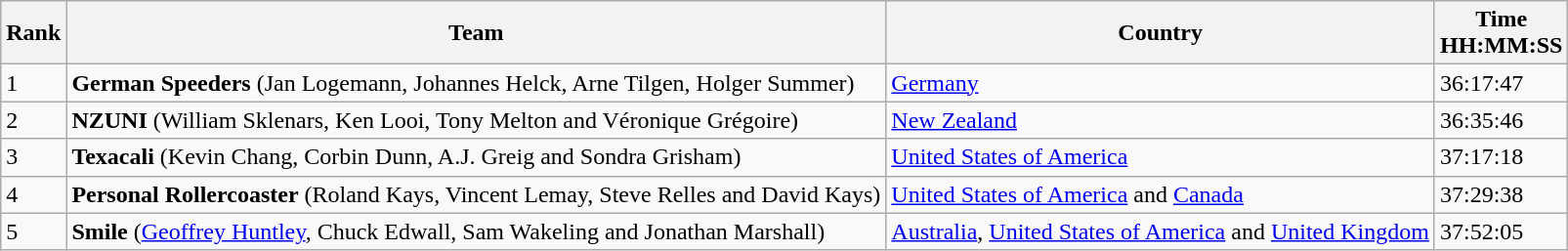<table class="wikitable">
<tr>
<th>Rank</th>
<th>Team</th>
<th>Country</th>
<th>Time<br>HH:MM:SS</th>
</tr>
<tr>
<td>1</td>
<td><strong>German Speeders</strong> (Jan Logemann, Johannes Helck, Arne Tilgen, Holger Summer)</td>
<td><a href='#'>Germany</a></td>
<td>36:17:47</td>
</tr>
<tr>
<td>2</td>
<td><strong>NZUNI</strong> (William Sklenars, Ken Looi, Tony Melton and Véronique Grégoire)</td>
<td><a href='#'>New Zealand</a></td>
<td>36:35:46</td>
</tr>
<tr>
<td>3</td>
<td><strong>Texacali</strong> (Kevin Chang, Corbin Dunn, A.J. Greig and Sondra Grisham)</td>
<td><a href='#'>United States of America</a></td>
<td>37:17:18</td>
</tr>
<tr>
<td>4</td>
<td><strong>Personal Rollercoaster</strong> (Roland Kays, Vincent Lemay, Steve Relles and David Kays)</td>
<td><a href='#'>United States of America</a> and <a href='#'>Canada</a></td>
<td>37:29:38</td>
</tr>
<tr>
<td>5</td>
<td><strong>Smile</strong> (<a href='#'>Geoffrey Huntley</a>, Chuck Edwall, Sam Wakeling and Jonathan Marshall)</td>
<td><a href='#'>Australia</a>, <a href='#'>United States of America</a> and <a href='#'>United Kingdom</a></td>
<td>37:52:05</td>
</tr>
</table>
